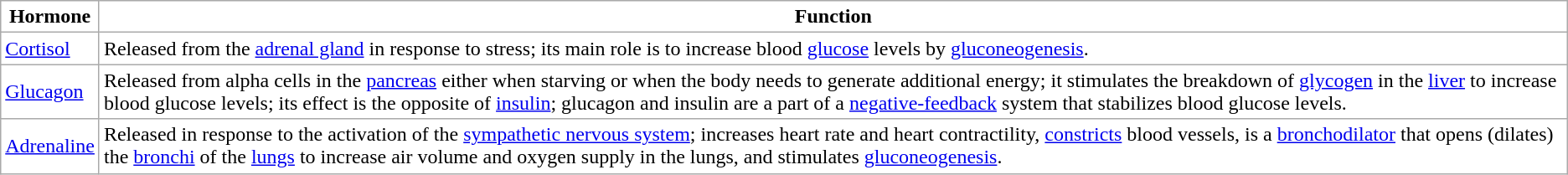<table class="wikitable">
<tr>
<th style="vertical-align:bottom; font-weight:bold; background-color:#FFF;">Hormone</th>
<th style="vertical-align:bottom; font-weight:bold; background-color:#FFF;">Function</th>
</tr>
<tr>
<td style="vertical-align:middle; background-color:#FFF;"><a href='#'>Cortisol</a></td>
<td style="vertical-align:middle; background-color:#FFF;">Released from the <a href='#'>adrenal gland</a> in response to stress; its main role is to increase blood <a href='#'>glucose</a> levels by <a href='#'>gluconeogenesis</a>.</td>
</tr>
<tr>
<td style="vertical-align:middle; background-color:#FFF;"><a href='#'>Glucagon</a></td>
<td style="vertical-align:middle; background-color:#FFF;">Released from alpha cells in the <a href='#'>pancreas</a> either when starving or when the body needs to generate additional energy; it stimulates the breakdown of <a href='#'>glycogen</a> in the <a href='#'>liver</a> to increase blood glucose levels; its effect is the opposite of <a href='#'>insulin</a>; glucagon and insulin are a part of a <a href='#'>negative-feedback</a> system that stabilizes blood glucose levels.</td>
</tr>
<tr>
<td style="vertical-align:middle; background-color:#FFF;"><a href='#'>Adrenaline</a></td>
<td style="vertical-align:middle; background-color:#FFF;">Released in response to the activation of the <a href='#'>sympathetic nervous system</a>; increases heart rate and heart contractility, <a href='#'>constricts</a> blood vessels, is a <a href='#'>bronchodilator</a> that opens (dilates) the <a href='#'>bronchi</a> of the <a href='#'>lungs</a> to increase air volume and oxygen supply in the lungs, and stimulates <a href='#'>gluconeogenesis</a>.</td>
</tr>
</table>
